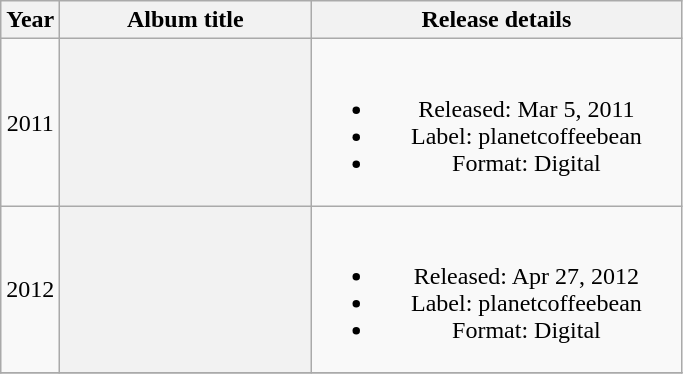<table class="wikitable plainrowheaders" style="text-align:center;">
<tr>
<th>Year</th>
<th scope="col" rowspan="1" style="width:10em;">Album title</th>
<th scope="col" rowspan="1" style="width:15em;">Release details</th>
</tr>
<tr>
<td>2011</td>
<th></th>
<td><br><ul><li>Released: Mar 5, 2011</li><li>Label: planetcoffeebean</li><li>Format: Digital</li></ul></td>
</tr>
<tr>
<td>2012</td>
<th></th>
<td><br><ul><li>Released: Apr 27, 2012</li><li>Label: planetcoffeebean</li><li>Format: Digital</li></ul></td>
</tr>
<tr>
</tr>
</table>
